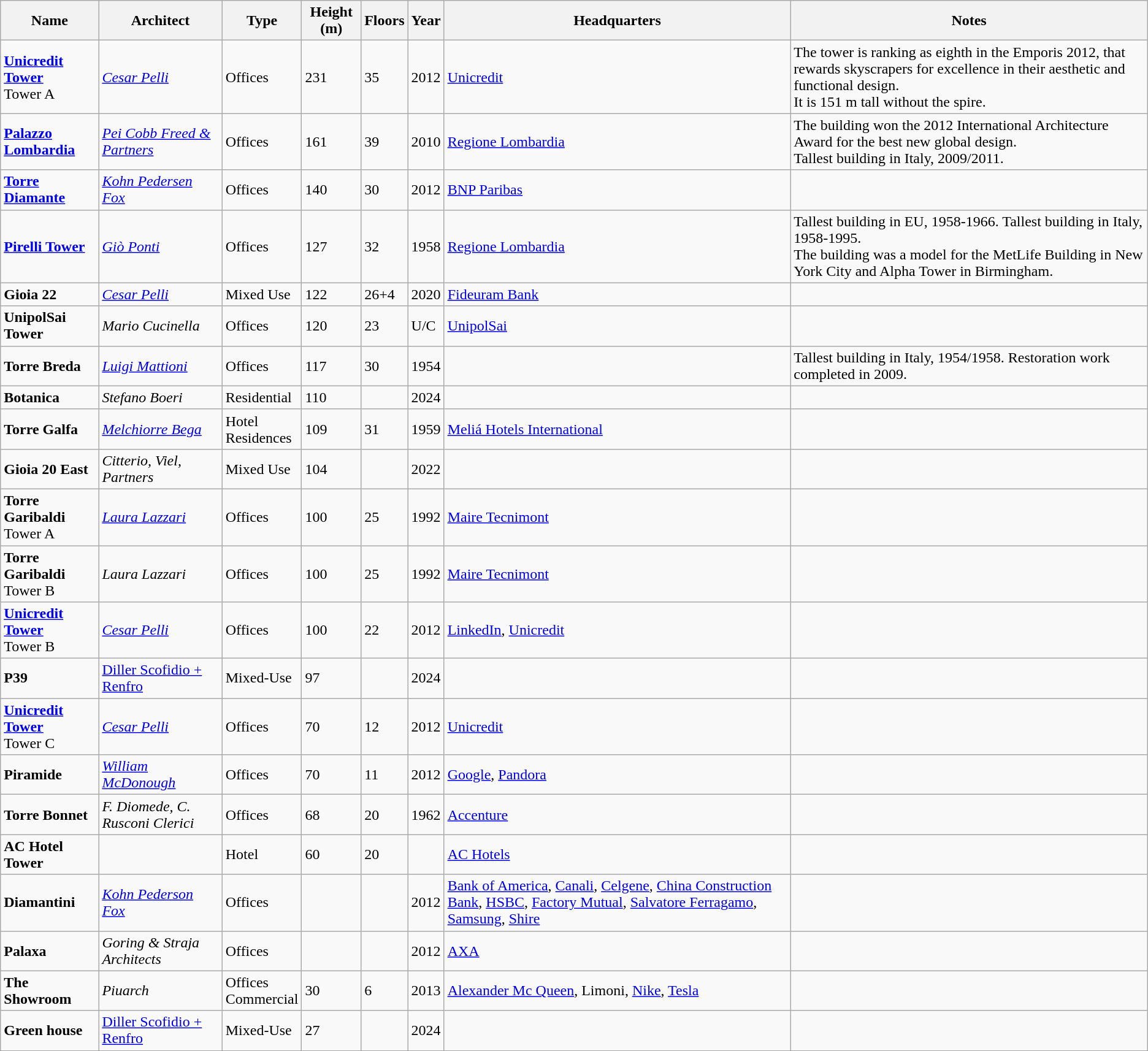<table class="wikitable">
<tr>
<th>Name</th>
<th>Architect</th>
<th>Type</th>
<th>Height (m)</th>
<th>Floors</th>
<th>Year</th>
<th>Headquarters</th>
<th>Notes</th>
</tr>
<tr>
<td><strong><a href='#'>Unicredit Tower</a></strong><br>Tower A</td>
<td><em><a href='#'>Cesar Pelli</a></em></td>
<td>Offices</td>
<td>231</td>
<td>35</td>
<td>2012</td>
<td><a href='#'>Unicredit</a></td>
<td>The tower is ranking as eighth in the Emporis 2012, that rewards skyscrapers for excellence in their aesthetic and functional design.<br>It is 151 m tall without the spire.</td>
</tr>
<tr>
<td><strong><a href='#'>Palazzo Lombardia</a></strong></td>
<td><em><a href='#'>Pei Cobb Freed & Partners</a></em></td>
<td>Offices</td>
<td>161</td>
<td>39</td>
<td>2010</td>
<td><a href='#'>Regione Lombardia</a></td>
<td>The building won the 2012 International Architecture Award for the best new global design.<br>Tallest building in Italy, 2009/2011.</td>
</tr>
<tr>
<td><strong><a href='#'>Torre Diamante</a></strong></td>
<td><em><a href='#'>Kohn Pedersen Fox</a></em></td>
<td>Offices</td>
<td>140</td>
<td>30</td>
<td>2012</td>
<td><a href='#'>BNP Paribas</a></td>
<td></td>
</tr>
<tr>
<td><strong><a href='#'>Pirelli Tower</a></strong></td>
<td><em><a href='#'>Giò Ponti</a></em></td>
<td>Offices</td>
<td>127</td>
<td>32</td>
<td>1958</td>
<td><a href='#'>Regione Lombardia</a></td>
<td>Tallest building in EU, 1958-1966. Tallest building in Italy, 1958-1995.<br>The building was a model for the MetLife Building in New York City and Alpha Tower in Birmingham.</td>
</tr>
<tr>
<td><strong>Gioia 22</strong></td>
<td><em><a href='#'>Cesar Pelli</a></em></td>
<td>Mixed Use</td>
<td>122</td>
<td>26+4</td>
<td>2020</td>
<td><a href='#'>Fideuram Bank</a></td>
<td></td>
</tr>
<tr>
<td><strong>UnipolSai Tower</strong></td>
<td><em>Mario Cucinella</em></td>
<td>Offices</td>
<td>120</td>
<td>23</td>
<td>U/C</td>
<td><a href='#'>UnipolSai</a></td>
<td></td>
</tr>
<tr>
<td><strong>Torre Breda</strong></td>
<td><em><a href='#'>Luigi Mattioni</a></em></td>
<td>Offices</td>
<td>117</td>
<td>30</td>
<td>1954</td>
<td></td>
<td>Tallest building in Italy, 1954/1958. Restoration work completed in 2009.</td>
</tr>
<tr>
<td><strong>Botanica</strong></td>
<td><em>Stefano Boeri</em></td>
<td>Residential</td>
<td>110</td>
<td></td>
<td>2024</td>
<td></td>
<td></td>
</tr>
<tr>
<td><strong>Torre Galfa</strong></td>
<td><em><a href='#'>Melchiorre Bega</a></em></td>
<td>Hotel<br>Residences</td>
<td>109</td>
<td>31</td>
<td>1959</td>
<td><a href='#'>Meliá Hotels International</a></td>
<td></td>
</tr>
<tr>
<td><strong>Gioia 20 East</strong></td>
<td><em>Citterio, Viel, Partners</em></td>
<td>Mixed Use</td>
<td>104</td>
<td></td>
<td>2022</td>
<td></td>
<td></td>
</tr>
<tr>
<td><strong>Torre Garibaldi</strong><br>Tower A</td>
<td><em><a href='#'>Laura Lazzari</a></em></td>
<td>Offices</td>
<td>100</td>
<td>25</td>
<td>1992</td>
<td><a href='#'>Maire Tecnimont</a></td>
<td></td>
</tr>
<tr>
<td><strong>Torre Garibaldi</strong><br>Tower B</td>
<td><em>Laura Lazzari</em></td>
<td>Offices</td>
<td>100</td>
<td>25</td>
<td>1992</td>
<td><a href='#'>Maire Tecnimont</a></td>
<td></td>
</tr>
<tr>
<td><strong><a href='#'>Unicredit Tower</a></strong><br>Tower B</td>
<td><em><a href='#'>Cesar Pelli</a></em></td>
<td>Offices</td>
<td>100</td>
<td>22</td>
<td>2012</td>
<td><a href='#'>LinkedIn</a>, <a href='#'>Unicredit</a></td>
<td></td>
</tr>
<tr>
<td><strong>P39</strong></td>
<td><a href='#'>Diller Scofidio + Renfro</a></td>
<td>Mixed-Use</td>
<td>97</td>
<td></td>
<td>2024</td>
<td></td>
<td></td>
</tr>
<tr>
<td><strong><a href='#'>Unicredit Tower</a></strong><br>Tower C</td>
<td><em><a href='#'>Cesar Pelli</a></em></td>
<td>Offices</td>
<td>70</td>
<td>12</td>
<td>2012</td>
<td><a href='#'>Unicredit</a></td>
<td></td>
</tr>
<tr>
<td><strong>Piramide</strong></td>
<td><em><a href='#'>William McDonough</a></em></td>
<td>Offices</td>
<td>70</td>
<td>11</td>
<td>2012</td>
<td><a href='#'>Google</a>, <a href='#'>Pandora</a></td>
<td></td>
</tr>
<tr>
<td><strong>Torre Bonnet</strong></td>
<td><em>F. Diomede, C. Rusconi Clerici</em></td>
<td>Offices</td>
<td>68</td>
<td>20</td>
<td>1962</td>
<td><a href='#'>Accenture</a></td>
<td></td>
</tr>
<tr>
<td><strong>AC Hotel Tower</strong></td>
<td></td>
<td>Hotel</td>
<td>60</td>
<td>20</td>
<td></td>
<td><a href='#'>AC Hotels</a></td>
<td></td>
</tr>
<tr>
<td><strong>Diamantini</strong></td>
<td><em><a href='#'>Kohn Pederson Fox</a></em></td>
<td>Offices</td>
<td></td>
<td></td>
<td>2012</td>
<td><a href='#'>Bank of America</a>, <a href='#'>Canali</a>, <a href='#'>Celgene</a>, <a href='#'>China Construction Bank</a>, <a href='#'>HSBC</a>, <a href='#'>Factory Mutual</a>, <a href='#'>Salvatore Ferragamo</a>, <a href='#'>Samsung</a>, <a href='#'>Shire</a></td>
<td></td>
</tr>
<tr>
<td><strong>Palaxa</strong></td>
<td><em>Goring & Straja Architects</em></td>
<td>Offices</td>
<td></td>
<td></td>
<td>2012</td>
<td><a href='#'>AXA</a></td>
<td></td>
</tr>
<tr>
<td><strong>The Showroom</strong></td>
<td><em>Piuarch</em></td>
<td>Offices<br>Commercial</td>
<td>30</td>
<td>6</td>
<td>2013</td>
<td><a href='#'>Alexander Mc Queen</a>, Limoni, <a href='#'>Nike</a>, <a href='#'>Tesla</a></td>
<td></td>
</tr>
<tr>
<td><strong>Green house</strong></td>
<td><a href='#'>Diller Scofidio + Renfro</a></td>
<td>Mixed-Use</td>
<td>27</td>
<td></td>
<td>2024</td>
<td></td>
<td></td>
</tr>
</table>
